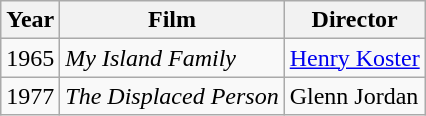<table class="wikitable">
<tr>
<th>Year</th>
<th>Film</th>
<th>Director</th>
</tr>
<tr>
<td>1965</td>
<td><em>My Island Family</em></td>
<td><a href='#'>Henry Koster</a></td>
</tr>
<tr>
<td>1977</td>
<td><em>The Displaced Person</em></td>
<td>Glenn Jordan</td>
</tr>
</table>
